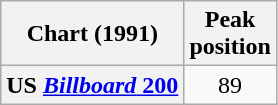<table class="wikitable sortable plainrowheaders" style="text-align:center">
<tr>
<th scope="col">Chart (1991)</th>
<th scope="col">Peak<br>position</th>
</tr>
<tr>
<th scope="row">US <a href='#'><em>Billboard</em> 200</a></th>
<td>89</td>
</tr>
</table>
